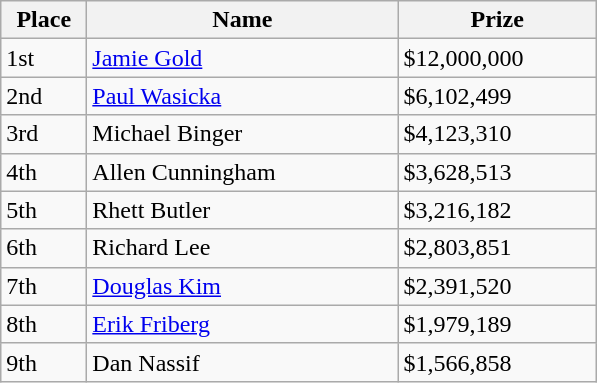<table class="wikitable">
<tr>
<th width="50">Place</th>
<th width="200">Name</th>
<th width="125">Prize</th>
</tr>
<tr>
<td>1st</td>
<td><a href='#'>Jamie Gold</a></td>
<td>$12,000,000</td>
</tr>
<tr>
<td>2nd</td>
<td><a href='#'>Paul Wasicka</a></td>
<td>$6,102,499</td>
</tr>
<tr>
<td>3rd</td>
<td>Michael Binger </td>
<td>$4,123,310</td>
</tr>
<tr>
<td>4th</td>
<td>Allen Cunningham </td>
<td>$3,628,513</td>
</tr>
<tr>
<td>5th</td>
<td>Rhett Butler</td>
<td>$3,216,182</td>
</tr>
<tr>
<td>6th</td>
<td>Richard Lee</td>
<td>$2,803,851</td>
</tr>
<tr>
<td>7th</td>
<td><a href='#'>Douglas Kim</a></td>
<td>$2,391,520</td>
</tr>
<tr>
<td>8th</td>
<td><a href='#'>Erik Friberg</a></td>
<td>$1,979,189</td>
</tr>
<tr>
<td>9th</td>
<td>Dan Nassif</td>
<td>$1,566,858</td>
</tr>
</table>
